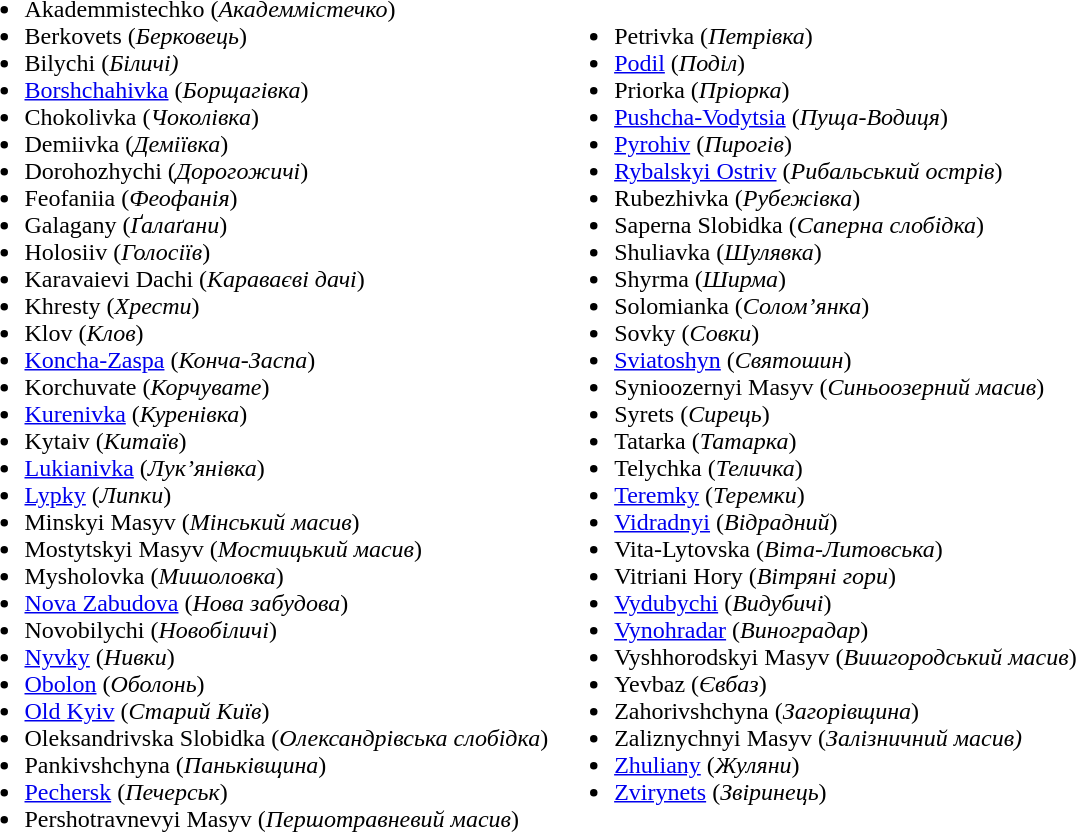<table>
<tr>
<td><br><ul><li>Akademmistechko (<em>Академмістечко</em>)</li><li>Berkovets (<em>Берковець</em>)</li><li>Bilychi (<em>Біличі)</em></li><li><a href='#'>Borshchahivka</a> (<em>Борщагівка</em>)</li><li>Chokolivka (<em>Чоколівка</em>)</li><li>Demiivka (<em>Деміївка</em>)</li><li>Dorohozhychi (<em>Дорогожичі</em>)</li><li>Feofaniia (<em>Феофанія</em>)</li><li>Galagany (<em>Ґалаґани</em>)</li><li>Holosiiv (<em>Голосіїв</em>)</li><li>Karavaievi Dachi (<em>Караваєві дачі</em>)</li><li>Khresty (<em>Хрести</em>)</li><li>Klov (<em>Клов</em>)</li><li><a href='#'>Koncha-Zaspa</a> (<em>Конча-Заспа</em>)</li><li>Korchuvate (<em>Корчувате</em>)</li><li><a href='#'>Kurenivka</a> (<em>Куренівка</em>)</li><li>Kytaiv (<em>Китаїв</em>)</li><li><a href='#'>Lukianivka</a> (<em>Лук’янівка</em>)</li><li><a href='#'>Lypky</a> (<em>Липки</em>)</li><li>Minskyi Masyv (<em>Мінський масив</em>)</li><li>Mostytskyi Masyv (<em>Мостицький масив</em>)</li><li>Mysholovka (<em>Мишоловка</em>)</li><li><a href='#'>Nova Zabudova</a> (<em>Нова забудова</em>)</li><li>Novobilychi (<em>Новобіличі</em>)</li><li><a href='#'>Nyvky</a> (<em>Нивки</em>)</li><li><a href='#'>Obolon</a> (<em>Оболонь</em>)</li><li><a href='#'>Old Kyiv</a> (<em>Старий Київ</em>)</li><li>Oleksandrivska Slobidka (<em>Олександрівська слобідка</em>)</li><li>Pankivshchyna (<em>Паньківщина</em>)</li><li><a href='#'>Pechersk</a> (<em>Печерськ</em>)</li><li>Pershotravnevyi Masyv (<em>Першотравневий масив</em>)</li></ul></td>
<td><br><ul><li>Petrivka (<em>Петрівка</em>)</li><li><a href='#'>Podil</a> (<em>Поділ</em>)</li><li>Priorka (<em>Пріорка</em>)</li><li><a href='#'>Pushcha-Vodytsia</a> (<em>Пуща-Водиця</em>)</li><li><a href='#'>Pyrohiv</a> (<em>Пирогів</em>)</li><li><a href='#'>Rybalskyi Ostriv</a> (<em>Рибальський острів</em>)</li><li>Rubezhivka (<em>Рубежівка</em>)</li><li>Saperna Slobidka (<em>Саперна слобідка</em>)</li><li>Shuliavka (<em>Шулявка</em>)</li><li>Shyrma (<em>Ширма</em>)</li><li>Solomianka (<em>Солом’янка</em>)</li><li>Sovky (<em>Совки</em>)</li><li><a href='#'>Sviatoshyn</a> (<em>Святошин</em>)</li><li>Synioozernyi Masyv (<em>Синьоозерний масив</em>)</li><li>Syrets (<em>Сирець</em>)</li><li>Tatarka (<em>Татарка</em>)</li><li>Telychka (<em>Теличка</em>)</li><li><a href='#'>Teremky</a> (<em>Теремки</em>)</li><li><a href='#'>Vidradnyi</a> (<em>Відрадний</em>)</li><li>Vita-Lytovska (<em>Віта-Литовська</em>)</li><li>Vitriani Hory (<em>Вітряні гори</em>)</li><li><a href='#'>Vydubychi</a> (<em>Видубичі</em>)</li><li><a href='#'>Vynohradar</a> (<em>Виноградар</em>)</li><li>Vyshhorodskyi Masyv (<em>Вишгородський масив</em>)</li><li>Yevbaz (<em>Євбаз</em>)</li><li>Zahorivshchyna (<em>Загорівщина</em>)</li><li>Zaliznychnyi Masyv (<em>Залізничний масив)</em></li><li><a href='#'>Zhuliany</a> (<em>Жуляни</em>)</li><li><a href='#'>Zvirynets</a> (<em>Звіринець</em>)</li></ul></td>
</tr>
</table>
